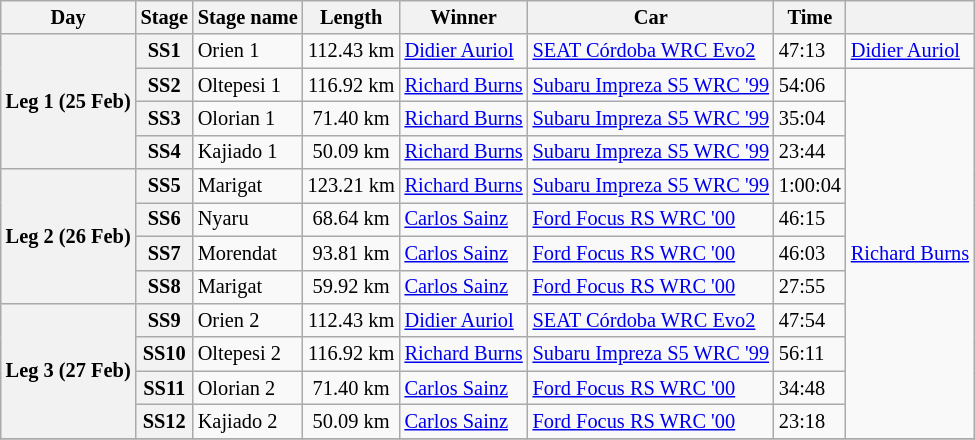<table class="wikitable" style="font-size: 85%;">
<tr>
<th>Day</th>
<th>Stage</th>
<th>Stage name</th>
<th>Length</th>
<th>Winner</th>
<th>Car</th>
<th>Time</th>
<th></th>
</tr>
<tr>
<th rowspan="4">Leg 1 (25 Feb)</th>
<th>SS1</th>
<td>Orien 1</td>
<td align="center">112.43 km</td>
<td> <a href='#'>Didier Auriol</a></td>
<td><a href='#'>SEAT Córdoba WRC Evo2</a></td>
<td>47:13</td>
<td rowspan="1"> <a href='#'>Didier Auriol</a></td>
</tr>
<tr>
<th>SS2</th>
<td>Oltepesi 1</td>
<td align="center">116.92 km</td>
<td> <a href='#'>Richard Burns</a></td>
<td><a href='#'>Subaru Impreza S5 WRC '99</a></td>
<td>54:06</td>
<td rowspan="11"> <a href='#'>Richard Burns</a></td>
</tr>
<tr>
<th>SS3</th>
<td>Olorian 1</td>
<td align="center">71.40 km</td>
<td> <a href='#'>Richard Burns</a></td>
<td><a href='#'>Subaru Impreza S5 WRC '99</a></td>
<td>35:04</td>
</tr>
<tr>
<th>SS4</th>
<td>Kajiado 1</td>
<td align="center">50.09 km</td>
<td> <a href='#'>Richard Burns</a></td>
<td><a href='#'>Subaru Impreza S5 WRC '99</a></td>
<td>23:44</td>
</tr>
<tr>
<th rowspan="4">Leg 2 (26 Feb)</th>
<th>SS5</th>
<td>Marigat</td>
<td align="center">123.21 km</td>
<td> <a href='#'>Richard Burns</a></td>
<td><a href='#'>Subaru Impreza S5 WRC '99</a></td>
<td>1:00:04</td>
</tr>
<tr>
<th>SS6</th>
<td>Nyaru</td>
<td align="center">68.64 km</td>
<td> <a href='#'>Carlos Sainz</a></td>
<td><a href='#'>Ford Focus RS WRC '00</a></td>
<td>46:15</td>
</tr>
<tr>
<th>SS7</th>
<td>Morendat</td>
<td align="center">93.81 km</td>
<td> <a href='#'>Carlos Sainz</a></td>
<td><a href='#'>Ford Focus RS WRC '00</a></td>
<td>46:03</td>
</tr>
<tr>
<th>SS8</th>
<td>Marigat</td>
<td align="center">59.92 km</td>
<td> <a href='#'>Carlos Sainz</a></td>
<td><a href='#'>Ford Focus RS WRC '00</a></td>
<td>27:55</td>
</tr>
<tr>
<th rowspan="4">Leg 3 (27 Feb)</th>
<th>SS9</th>
<td>Orien 2</td>
<td align="center">112.43 km</td>
<td> <a href='#'>Didier Auriol</a></td>
<td><a href='#'>SEAT Córdoba WRC Evo2</a></td>
<td>47:54</td>
</tr>
<tr>
<th>SS10</th>
<td>Oltepesi 2</td>
<td align="center">116.92 km</td>
<td> <a href='#'>Richard Burns</a></td>
<td><a href='#'>Subaru Impreza S5 WRC '99</a></td>
<td>56:11</td>
</tr>
<tr>
<th>SS11</th>
<td>Olorian 2</td>
<td align="center">71.40 km</td>
<td> <a href='#'>Carlos Sainz</a></td>
<td><a href='#'>Ford Focus RS WRC '00</a></td>
<td>34:48</td>
</tr>
<tr>
<th>SS12</th>
<td>Kajiado 2</td>
<td align="center">50.09 km</td>
<td> <a href='#'>Carlos Sainz</a></td>
<td><a href='#'>Ford Focus RS WRC '00</a></td>
<td>23:18</td>
</tr>
<tr>
</tr>
</table>
